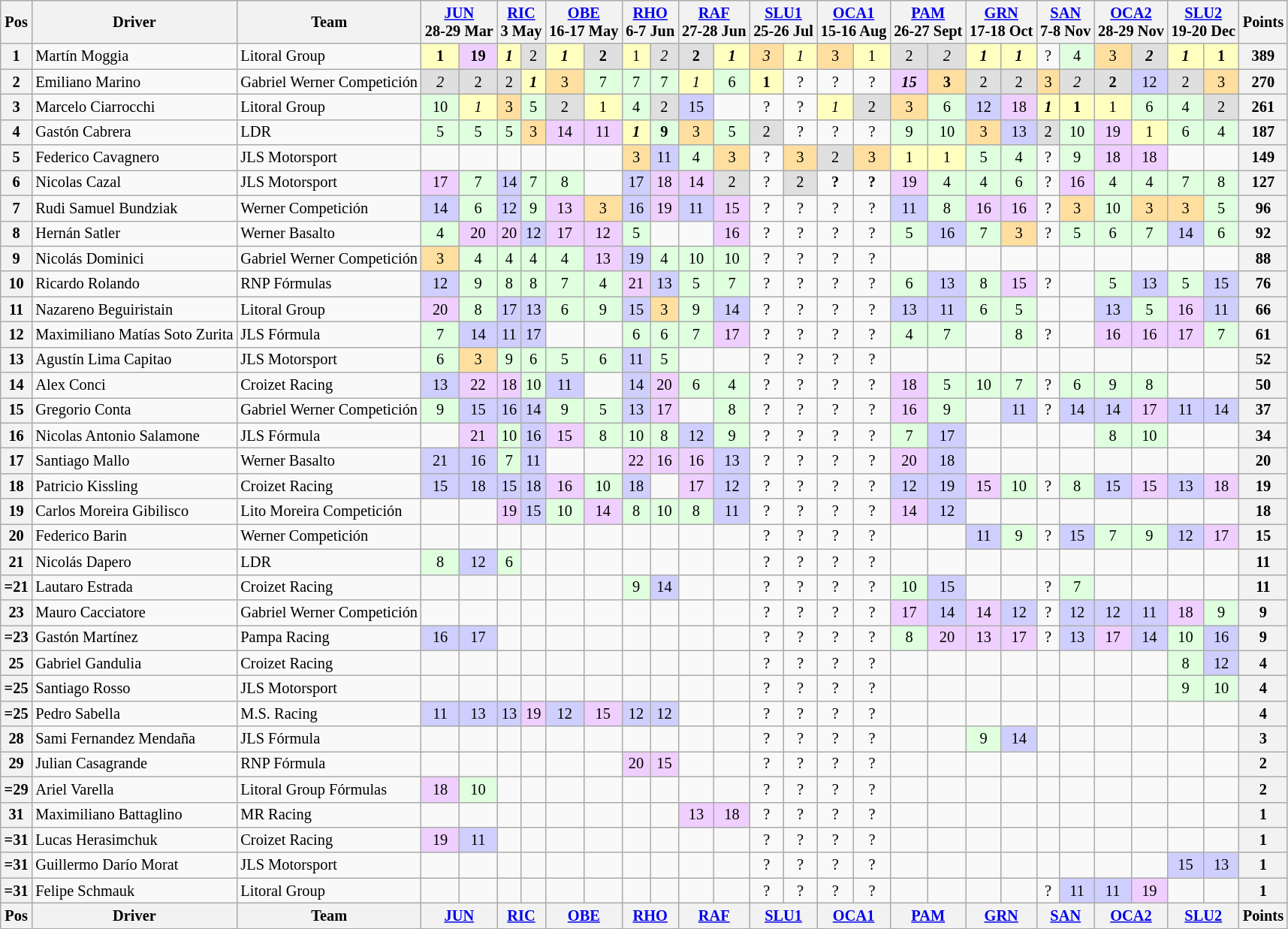<table class="wikitable" style="font-size: 85%; text-align:center">
<tr>
<th valign=middle>Pos</th>
<th>Driver</th>
<th>Team</th>
<th colspan=2><a href='#'>JUN</a><br>28-29 Mar</th>
<th colspan=2><a href='#'>RIC</a><br>3 May</th>
<th colspan=2><a href='#'>OBE</a><br>16-17 May</th>
<th colspan=2><a href='#'>RHO</a><br>6-7 Jun</th>
<th colspan=2><a href='#'>RAF</a><br>27-28 Jun</th>
<th colspan=2><a href='#'>SLU1</a><br>25-26 Jul</th>
<th colspan=2><a href='#'>OCA1</a><br>15-16 Aug</th>
<th colspan=2><a href='#'>PAM</a><br>26-27 Sept</th>
<th colspan=2><a href='#'>GRN</a><br>17-18 Oct</th>
<th colspan=2><a href='#'>SAN</a><br>7-8 Nov</th>
<th colspan=2><a href='#'>OCA2</a><br>28-29 Nov</th>
<th colspan=2><a href='#'>SLU2</a><br>19-20 Dec</th>
<th>Points</th>
</tr>
<tr>
<th>1</th>
<td align=left> Martín Moggia</td>
<td align=left>Litoral Group</td>
<td style="background:#FFFFBF;"><strong>1</strong></td>
<td style="background:#EFCFFF;"><strong>19</strong></td>
<td style="background:#FFFFBF;"><strong><em>1</em></strong></td>
<td style="background:#DFDFDF;">2</td>
<td style="background:#FFFFBF;"><strong><em>1</em></strong></td>
<td style="background:#DFDFDF;"><strong>2</strong></td>
<td style="background:#FFFFBF;">1</td>
<td style="background:#DFDFDF;"><em>2</em></td>
<td style="background:#DFDFDF;"><strong>2</strong></td>
<td style="background:#FFFFBF;"><strong><em>1</em></strong></td>
<td style="background:#FFDF9F;"><em>3</em></td>
<td style="background:#FFFFBF;"><em>1</em></td>
<td style="background:#FFDF9F;">3</td>
<td style="background:#FFFFBF;">1</td>
<td style="background:#DFDFDF;">2</td>
<td style="background:#DFDFDF;"><em>2</em></td>
<td style="background:#FFFFBF;"><strong><em>1</em></strong></td>
<td style="background:#FFFFBF;"><strong><em>1</em></strong></td>
<td>?</td>
<td style="background:#DFFFDF;">4</td>
<td style="background:#FFDF9F;">3</td>
<td style="background:#DFDFDF;"><strong><em>2</em></strong></td>
<td style="background:#FFFFBF;"><strong><em>1</em></strong></td>
<td style="background:#FFFFBF;"><strong>1</strong></td>
<th>389</th>
</tr>
<tr>
<th>2</th>
<td align=left> Emiliano Marino</td>
<td align=left>Gabriel Werner Competición</td>
<td style="background:#DFDFDF;"><em>2</em></td>
<td style="background:#DFDFDF;">2</td>
<td style="background:#DFDFDF;">2</td>
<td style="background:#FFFFBF;"><strong><em>1</em></strong></td>
<td style="background:#FFDF9F;">3</td>
<td style="background:#DFFFDF;">7</td>
<td style="background:#DFFFDF;">7</td>
<td style="background:#DFFFDF;">7</td>
<td style="background:#FFFFBF;"><em>1</em></td>
<td style="background:#DFFFDF;">6</td>
<td style="background:#FFFFBF;"><strong>1</strong></td>
<td>?</td>
<td>?</td>
<td>?</td>
<td style="background:#EFCFFF;"><strong><em>15</em></strong></td>
<td style="background:#FFDF9F;"><strong>3</strong></td>
<td style="background:#DFDFDF;">2</td>
<td style="background:#DFDFDF;">2</td>
<td style="background:#FFDF9F;">3</td>
<td style="background:#DFDFDF;"><em>2</em></td>
<td style="background:#DFDFDF;"><strong>2</strong></td>
<td style="background:#CFCFFF;">12</td>
<td style="background:#DFDFDF;">2</td>
<td style="background:#FFDF9F;">3</td>
<th>270</th>
</tr>
<tr>
<th>3</th>
<td align=left> Marcelo Ciarrocchi</td>
<td align=left>Litoral Group</td>
<td style="background:#DFFFDF;">10</td>
<td style="background:#FFFFBF;"><em>1</em></td>
<td style="background:#FFDF9F;">3</td>
<td style="background:#DFFFDF;">5</td>
<td style="background:#DFDFDF;">2</td>
<td style="background:#FFFFBF;">1</td>
<td style="background:#DFFFDF;">4</td>
<td style="background:#DFDFDF;">2</td>
<td style="background:#CFCFFF;">15</td>
<td></td>
<td>?</td>
<td>?</td>
<td style="background:#FFFFBF;"><em>1</em></td>
<td style="background:#DFDFDF;">2</td>
<td style="background:#FFDF9F;">3</td>
<td style="background:#DFFFDF;">6</td>
<td style="background:#CFCFFF;">12</td>
<td style="background:#EFCFFF;">18</td>
<td style="background:#FFFFBF;"><strong><em>1</em></strong></td>
<td style="background:#FFFFBF;"><strong>1</strong></td>
<td style="background:#FFFFBF;">1</td>
<td style="background:#DFFFDF;">6</td>
<td style="background:#DFFFDF;">4</td>
<td style="background:#DFDFDF;">2</td>
<th>261</th>
</tr>
<tr>
<th>4</th>
<td align=left> Gastón Cabrera</td>
<td align=left>LDR</td>
<td style="background:#DFFFDF;">5</td>
<td style="background:#DFFFDF;">5</td>
<td style="background:#DFFFDF;">5</td>
<td style="background:#FFDF9F;">3</td>
<td style="background:#EFCFFF;">14</td>
<td style="background:#EFCFFF;">11</td>
<td style="background:#FFFFBF;"><strong><em>1</em></strong></td>
<td style="background:#DFFFDF;"><strong>9</strong></td>
<td style="background:#FFDF9F;">3</td>
<td style="background:#DFFFDF;">5</td>
<td style="background:#DFDFDF;">2</td>
<td>?</td>
<td>?</td>
<td>?</td>
<td style="background:#DFFFDF;">9</td>
<td style="background:#DFFFDF;">10</td>
<td style="background:#FFDF9F;">3</td>
<td style="background:#CFCFFF;">13</td>
<td style="background:#DFDFDF;">2</td>
<td style="background:#DFFFDF;">10</td>
<td style="background:#EFCFFF;">19</td>
<td style="background:#FFFFBF;">1</td>
<td style="background:#DFFFDF;">6</td>
<td style="background:#DFFFDF;">4</td>
<th>187</th>
</tr>
<tr>
<th>5</th>
<td align=left> Federico Cavagnero</td>
<td align=left>JLS Motorsport</td>
<td></td>
<td></td>
<td></td>
<td></td>
<td></td>
<td></td>
<td style="background:#FFDF9F;">3</td>
<td style="background:#CFCFFF;">11</td>
<td style="background:#DFFFDF;">4</td>
<td style="background:#FFDF9F;">3</td>
<td>?</td>
<td style="background:#FFDF9F;">3</td>
<td style="background:#DFDFDF;">2</td>
<td style="background:#FFDF9F;">3</td>
<td style="background:#FFFFBF;">1</td>
<td style="background:#FFFFBF;">1</td>
<td style="background:#DFFFDF;">5</td>
<td style="background:#DFFFDF;">4</td>
<td>?</td>
<td style="background:#DFFFDF;">9</td>
<td style="background:#EFCFFF;">18</td>
<td style="background:#EFCFFF;">18</td>
<td></td>
<td></td>
<th>149</th>
</tr>
<tr>
<th>6</th>
<td align=left> Nicolas Cazal</td>
<td align=left>JLS Motorsport</td>
<td style="background:#EFCFFF;">17</td>
<td style="background:#DFFFDF;">7</td>
<td style="background:#CFCFFF;">14</td>
<td style="background:#DFFFDF;">7</td>
<td style="background:#DFFFDF;">8</td>
<td></td>
<td style="background:#CFCFFF;">17</td>
<td style="background:#EFCFFF;">18</td>
<td style="background:#EFCFFF;">14</td>
<td style="background:#DFDFDF;">2</td>
<td>?</td>
<td style="background:#DFDFDF;">2</td>
<td><strong>?</strong></td>
<td><strong>?</strong></td>
<td style="background:#EFCFFF;">19</td>
<td style="background:#DFFFDF;">4</td>
<td style="background:#DFFFDF;">4</td>
<td style="background:#DFFFDF;">6</td>
<td>?</td>
<td style="background:#EFCFFF;">16</td>
<td style="background:#DFFFDF;">4</td>
<td style="background:#DFFFDF;">4</td>
<td style="background:#DFFFDF;">7</td>
<td style="background:#DFFFDF;">8</td>
<th>127</th>
</tr>
<tr>
<th>7</th>
<td align=left> Rudi Samuel Bundziak</td>
<td align=left>Werner Competición</td>
<td style="background:#CFCFFF;">14</td>
<td style="background:#DFFFDF;">6</td>
<td style="background:#CFCFFF;">12</td>
<td style="background:#DFFFDF;">9</td>
<td style="background:#EFCFFF;">13</td>
<td style="background:#FFDF9F;">3</td>
<td style="background:#CFCFFF;">16</td>
<td style="background:#EFCFFF;">19</td>
<td style="background:#CFCFFF;">11</td>
<td style="background:#EFCFFF;">15</td>
<td>?</td>
<td>?</td>
<td>?</td>
<td>?</td>
<td style="background:#CFCFFF;">11</td>
<td style="background:#DFFFDF;">8</td>
<td style="background:#EFCFFF;">16</td>
<td style="background:#EFCFFF;">16</td>
<td>?</td>
<td style="background:#FFDF9F;">3</td>
<td style="background:#DFFFDF;">10</td>
<td style="background:#FFDF9F;">3</td>
<td style="background:#FFDF9F;">3</td>
<td style="background:#DFFFDF;">5</td>
<th>96</th>
</tr>
<tr>
<th>8</th>
<td align=left> Hernán Satler</td>
<td align=left>Werner Basalto</td>
<td style="background:#DFFFDF;">4</td>
<td style="background:#EFCFFF;">20</td>
<td style="background:#EFCFFF;">20</td>
<td style="background:#CFCFFF;">12</td>
<td style="background:#EFCFFF;">17</td>
<td style="background:#EFCFFF;">12</td>
<td style="background:#DFFFDF;">5</td>
<td></td>
<td></td>
<td style="background:#EFCFFF;">16</td>
<td>?</td>
<td>?</td>
<td>?</td>
<td>?</td>
<td style="background:#DFFFDF;">5</td>
<td style="background:#CFCFFF;">16</td>
<td style="background:#DFFFDF;">7</td>
<td style="background:#FFDF9F;">3</td>
<td>?</td>
<td style="background:#DFFFDF;">5</td>
<td style="background:#DFFFDF;">6</td>
<td style="background:#DFFFDF;">7</td>
<td style="background:#CFCFFF;">14</td>
<td style="background:#DFFFDF;">6</td>
<th>92</th>
</tr>
<tr>
<th>9</th>
<td align=left> Nicolás Dominici</td>
<td align=left>Gabriel Werner Competición</td>
<td style="background:#FFDF9F;">3</td>
<td style="background:#DFFFDF;">4</td>
<td style="background:#DFFFDF;">4</td>
<td style="background:#DFFFDF;">4</td>
<td style="background:#DFFFDF;">4</td>
<td style="background:#EFCFFF;">13</td>
<td style="background:#CFCFFF;">19</td>
<td style="background:#DFFFDF;">4</td>
<td style="background:#DFFFDF;">10</td>
<td style="background:#DFFFDF;">10</td>
<td>?</td>
<td>?</td>
<td>?</td>
<td>?</td>
<td></td>
<td></td>
<td></td>
<td></td>
<td></td>
<td></td>
<td></td>
<td></td>
<td></td>
<td></td>
<th>88</th>
</tr>
<tr>
<th>10</th>
<td align=left> Ricardo Rolando</td>
<td align=left>RNP Fórmulas</td>
<td style="background:#CFCFFF;">12</td>
<td style="background:#DFFFDF;">9</td>
<td style="background:#DFFFDF;">8</td>
<td style="background:#DFFFDF;">8</td>
<td style="background:#DFFFDF;">7</td>
<td style="background:#DFFFDF;">4</td>
<td style="background:#EFCFFF;">21</td>
<td style="background:#CFCFFF;">13</td>
<td style="background:#DFFFDF;">5</td>
<td style="background:#DFFFDF;">7</td>
<td>?</td>
<td>?</td>
<td>?</td>
<td>?</td>
<td style="background:#DFFFDF;">6</td>
<td style="background:#CFCFFF;">13</td>
<td style="background:#DFFFDF;">8</td>
<td style="background:#EFCFFF;">15</td>
<td>?</td>
<td></td>
<td style="background:#DFFFDF;">5</td>
<td style="background:#CFCFFF;">13</td>
<td style="background:#DFFFDF;">5</td>
<td style="background:#CFCFFF;">15</td>
<th>76</th>
</tr>
<tr>
<th>11</th>
<td align=left> Nazareno Beguiristain</td>
<td align=left>Litoral Group</td>
<td style="background:#EFCFFF;">20</td>
<td style="background:#DFFFDF;">8</td>
<td style="background:#CFCFFF;">17</td>
<td style="background:#CFCFFF;">13</td>
<td style="background:#DFFFDF;">6</td>
<td style="background:#DFFFDF;">9</td>
<td style="background:#CFCFFF;">15</td>
<td style="background:#FFDF9F;">3</td>
<td style="background:#DFFFDF;">9</td>
<td style="background:#CFCFFF;">14</td>
<td>?</td>
<td>?</td>
<td>?</td>
<td>?</td>
<td style="background:#CFCFFF;">13</td>
<td style="background:#CFCFFF;">11</td>
<td style="background:#DFFFDF;">6</td>
<td style="background:#DFFFDF;">5</td>
<td></td>
<td></td>
<td style="background:#CFCFFF;">13</td>
<td style="background:#DFFFDF;">5</td>
<td style="background:#EFCFFF;">16</td>
<td style="background:#CFCFFF;">11</td>
<th>66</th>
</tr>
<tr>
<th>12</th>
<td align=left> Maximiliano Matías Soto Zurita</td>
<td align=left>JLS Fórmula</td>
<td style="background:#DFFFDF;">7</td>
<td style="background:#CFCFFF;">14</td>
<td style="background:#CFCFFF;">11</td>
<td style="background:#CFCFFF;">17</td>
<td></td>
<td></td>
<td style="background:#DFFFDF;">6</td>
<td style="background:#DFFFDF;">6</td>
<td style="background:#DFFFDF;">7</td>
<td style="background:#EFCFFF;">17</td>
<td>?</td>
<td>?</td>
<td>?</td>
<td>?</td>
<td style="background:#DFFFDF;">4</td>
<td style="background:#DFFFDF;">7</td>
<td></td>
<td style="background:#DFFFDF;">8</td>
<td>?</td>
<td></td>
<td style="background:#EFCFFF;">16</td>
<td style="background:#EFCFFF;">16</td>
<td style="background:#EFCFFF;">17</td>
<td style="background:#DFFFDF;">7</td>
<th>61</th>
</tr>
<tr>
<th>13</th>
<td align=left> Agustín Lima Capitao</td>
<td align=left>JLS Motorsport</td>
<td style="background:#DFFFDF;">6</td>
<td style="background:#FFDF9F;">3</td>
<td style="background:#DFFFDF;">9</td>
<td style="background:#DFFFDF;">6</td>
<td style="background:#DFFFDF;">5</td>
<td style="background:#DFFFDF;">6</td>
<td style="background:#CFCFFF;">11</td>
<td style="background:#DFFFDF;">5</td>
<td></td>
<td></td>
<td>?</td>
<td>?</td>
<td>?</td>
<td>?</td>
<td></td>
<td></td>
<td></td>
<td></td>
<td></td>
<td></td>
<td></td>
<td></td>
<td></td>
<td></td>
<th>52</th>
</tr>
<tr>
<th>14</th>
<td align=left> Alex Conci</td>
<td align=left>Croizet Racing</td>
<td style="background:#CFCFFF;">13</td>
<td style="background:#EFCFFF;">22</td>
<td style="background:#EFCFFF;">18</td>
<td style="background:#DFFFDF;">10</td>
<td style="background:#CFCFFF;">11</td>
<td></td>
<td style="background:#CFCFFF;">14</td>
<td style="background:#EFCFFF;">20</td>
<td style="background:#DFFFDF;">6</td>
<td style="background:#DFFFDF;">4</td>
<td>?</td>
<td>?</td>
<td>?</td>
<td>?</td>
<td style="background:#EFCFFF;">18</td>
<td style="background:#DFFFDF;">5</td>
<td style="background:#DFFFDF;">10</td>
<td style="background:#DFFFDF;">7</td>
<td>?</td>
<td style="background:#DFFFDF;">6</td>
<td style="background:#DFFFDF;">9</td>
<td style="background:#DFFFDF;">8</td>
<td></td>
<td></td>
<th>50</th>
</tr>
<tr>
<th>15</th>
<td align=left> Gregorio Conta</td>
<td align=left>Gabriel Werner Competición</td>
<td style="background:#DFFFDF;">9</td>
<td style="background:#CFCFFF;">15</td>
<td style="background:#CFCFFF;">16</td>
<td style="background:#CFCFFF;">14</td>
<td style="background:#DFFFDF;">9</td>
<td style="background:#DFFFDF;">5</td>
<td style="background:#CFCFFF;">13</td>
<td style="background:#EFCFFF;">17</td>
<td></td>
<td style="background:#DFFFDF;">8</td>
<td>?</td>
<td>?</td>
<td>?</td>
<td>?</td>
<td style="background:#EFCFFF;">16</td>
<td style="background:#DFFFDF;">9</td>
<td></td>
<td style="background:#CFCFFF;">11</td>
<td>?</td>
<td style="background:#CFCFFF;">14</td>
<td style="background:#CFCFFF;">14</td>
<td style="background:#EFCFFF;">17</td>
<td style="background:#CFCFFF;">11</td>
<td style="background:#CFCFFF;">14</td>
<th>37</th>
</tr>
<tr>
<th>16</th>
<td align=left> Nicolas Antonio Salamone</td>
<td align=left>JLS Fórmula</td>
<td></td>
<td style="background:#EFCFFF;">21</td>
<td style="background:#DFFFDF;">10</td>
<td style="background:#CFCFFF;">16</td>
<td style="background:#EFCFFF;">15</td>
<td style="background:#DFFFDF;">8</td>
<td style="background:#DFFFDF;">10</td>
<td style="background:#DFFFDF;">8</td>
<td style="background:#CFCFFF;">12</td>
<td style="background:#DFFFDF;">9</td>
<td>?</td>
<td>?</td>
<td>?</td>
<td>?</td>
<td style="background:#DFFFDF;">7</td>
<td style="background:#CFCFFF;">17</td>
<td></td>
<td></td>
<td></td>
<td></td>
<td style="background:#DFFFDF;">8</td>
<td style="background:#DFFFDF;">10</td>
<td></td>
<td></td>
<th>34</th>
</tr>
<tr>
<th>17</th>
<td align=left> Santiago Mallo</td>
<td align=left>Werner Basalto</td>
<td style="background:#CFCFFF;">21</td>
<td style="background:#CFCFFF;">16</td>
<td style="background:#DFFFDF;">7</td>
<td style="background:#CFCFFF;">11</td>
<td></td>
<td></td>
<td style="background:#EFCFFF;">22</td>
<td style="background:#EFCFFF;">16</td>
<td style="background:#EFCFFF;">16</td>
<td style="background:#CFCFFF;">13</td>
<td>?</td>
<td>?</td>
<td>?</td>
<td>?</td>
<td style="background:#EFCFFF;">20</td>
<td style="background:#CFCFFF;">18</td>
<td></td>
<td></td>
<td></td>
<td></td>
<td></td>
<td></td>
<td></td>
<td></td>
<th>20</th>
</tr>
<tr>
<th>18</th>
<td align=left> Patricio Kissling</td>
<td align=left>Croizet Racing</td>
<td style="background:#CFCFFF;">15</td>
<td style="background:#CFCFFF;">18</td>
<td style="background:#CFCFFF;">15</td>
<td style="background:#CFCFFF;">18</td>
<td style="background:#EFCFFF;">16</td>
<td style="background:#DFFFDF;">10</td>
<td style="background:#CFCFFF;">18</td>
<td></td>
<td style="background:#EFCFFF;">17</td>
<td style="background:#CFCFFF;">12</td>
<td>?</td>
<td>?</td>
<td>?</td>
<td>?</td>
<td style="background:#CFCFFF;">12</td>
<td style="background:#CFCFFF;">19</td>
<td style="background:#EFCFFF;">15</td>
<td style="background:#DFFFDF;">10</td>
<td>?</td>
<td style="background:#DFFFDF;">8</td>
<td style="background:#CFCFFF;">15</td>
<td style="background:#EFCFFF;">15</td>
<td style="background:#CFCFFF;">13</td>
<td style="background:#EFCFFF;">18</td>
<th>19</th>
</tr>
<tr>
<th>19</th>
<td align=left> Carlos Moreira Gibilisco</td>
<td align=left>Lito Moreira Competición</td>
<td></td>
<td></td>
<td style="background:#EFCFFF;">19</td>
<td style="background:#CFCFFF;">15</td>
<td style="background:#DFFFDF;">10</td>
<td style="background:#EFCFFF;">14</td>
<td style="background:#DFFFDF;">8</td>
<td style="background:#DFFFDF;">10</td>
<td style="background:#DFFFDF;">8</td>
<td style="background:#CFCFFF;">11</td>
<td>?</td>
<td>?</td>
<td>?</td>
<td>?</td>
<td style="background:#EFCFFF;">14</td>
<td style="background:#CFCFFF;">12</td>
<td></td>
<td></td>
<td></td>
<td></td>
<td></td>
<td></td>
<td></td>
<td></td>
<th>18</th>
</tr>
<tr>
<th>20</th>
<td align=left> Federico Barin</td>
<td align=left>Werner Competición</td>
<td></td>
<td></td>
<td></td>
<td></td>
<td></td>
<td></td>
<td></td>
<td></td>
<td></td>
<td></td>
<td>?</td>
<td>?</td>
<td>?</td>
<td>?</td>
<td></td>
<td></td>
<td style="background:#CFCFFF;">11</td>
<td style="background:#DFFFDF;">9</td>
<td>?</td>
<td style="background:#CFCFFF;">15</td>
<td style="background:#DFFFDF;">7</td>
<td style="background:#DFFFDF;">9</td>
<td style="background:#CFCFFF;">12</td>
<td style="background:#EFCFFF;">17</td>
<th>15</th>
</tr>
<tr>
<th>21</th>
<td align=left> Nicolás Dapero</td>
<td align=left>LDR</td>
<td style="background:#DFFFDF;">8</td>
<td style="background:#CFCFFF;">12</td>
<td style="background:#DFFFDF;">6</td>
<td></td>
<td></td>
<td></td>
<td></td>
<td></td>
<td></td>
<td></td>
<td>?</td>
<td>?</td>
<td>?</td>
<td>?</td>
<td></td>
<td></td>
<td></td>
<td></td>
<td></td>
<td></td>
<td></td>
<td></td>
<td></td>
<td></td>
<th>11</th>
</tr>
<tr>
<th>=21</th>
<td align=left> Lautaro Estrada</td>
<td align=left>Croizet Racing</td>
<td></td>
<td></td>
<td></td>
<td></td>
<td></td>
<td></td>
<td style="background:#DFFFDF;">9</td>
<td style="background:#CFCFFF;">14</td>
<td></td>
<td></td>
<td>?</td>
<td>?</td>
<td>?</td>
<td>?</td>
<td style="background:#DFFFDF;">10</td>
<td style="background:#CFCFFF;">15</td>
<td></td>
<td></td>
<td>?</td>
<td style="background:#DFFFDF;">7</td>
<td></td>
<td></td>
<td></td>
<td></td>
<th>11</th>
</tr>
<tr>
<th>23</th>
<td align=left> Mauro Cacciatore</td>
<td align=left>Gabriel Werner Competición</td>
<td></td>
<td></td>
<td></td>
<td></td>
<td></td>
<td></td>
<td></td>
<td></td>
<td></td>
<td></td>
<td>?</td>
<td>?</td>
<td>?</td>
<td>?</td>
<td style="background:#EFCFFF;">17</td>
<td style="background:#CFCFFF;">14</td>
<td style="background:#EFCFFF;">14</td>
<td style="background:#CFCFFF;">12</td>
<td>?</td>
<td style="background:#CFCFFF;">12</td>
<td style="background:#CFCFFF;">12</td>
<td style="background:#CFCFFF;">11</td>
<td style="background:#EFCFFF;">18</td>
<td style="background:#DFFFDF;">9</td>
<th>9</th>
</tr>
<tr>
<th>=23</th>
<td align=left> Gastón Martínez</td>
<td align=left>Pampa Racing</td>
<td style="background:#CFCFFF;">16</td>
<td style="background:#CFCFFF;">17</td>
<td></td>
<td></td>
<td></td>
<td></td>
<td></td>
<td></td>
<td></td>
<td></td>
<td>?</td>
<td>?</td>
<td>?</td>
<td>?</td>
<td style="background:#DFFFDF;">8</td>
<td style="background:#EFCFFF;">20</td>
<td style="background:#EFCFFF;">13</td>
<td style="background:#EFCFFF;">17</td>
<td>?</td>
<td style="background:#CFCFFF;">13</td>
<td style="background:#EFCFFF;">17</td>
<td style="background:#CFCFFF;">14</td>
<td style="background:#DFFFDF;">10</td>
<td style="background:#CFCFFF;">16</td>
<th>9</th>
</tr>
<tr>
<th>25</th>
<td align=left> Gabriel Gandulia</td>
<td align=left>Croizet Racing</td>
<td></td>
<td></td>
<td></td>
<td></td>
<td></td>
<td></td>
<td></td>
<td></td>
<td></td>
<td></td>
<td>?</td>
<td>?</td>
<td>?</td>
<td>?</td>
<td></td>
<td></td>
<td></td>
<td></td>
<td></td>
<td></td>
<td></td>
<td></td>
<td style="background:#DFFFDF;">8</td>
<td style="background:#CFCFFF;">12</td>
<th>4</th>
</tr>
<tr>
<th>=25</th>
<td align=left> Santiago Rosso</td>
<td align=left>JLS Motorsport</td>
<td></td>
<td></td>
<td></td>
<td></td>
<td></td>
<td></td>
<td></td>
<td></td>
<td></td>
<td></td>
<td>?</td>
<td>?</td>
<td>?</td>
<td>?</td>
<td></td>
<td></td>
<td></td>
<td></td>
<td></td>
<td></td>
<td></td>
<td></td>
<td style="background:#DFFFDF;">9</td>
<td style="background:#DFFFDF;">10</td>
<th>4</th>
</tr>
<tr>
<th>=25</th>
<td align=left> Pedro Sabella</td>
<td align=left>M.S. Racing</td>
<td style="background:#CFCFFF;">11</td>
<td style="background:#CFCFFF;">13</td>
<td style="background:#CFCFFF;">13</td>
<td style="background:#EFCFFF;">19</td>
<td style="background:#CFCFFF;">12</td>
<td style="background:#EFCFFF;">15</td>
<td style="background:#CFCFFF;">12</td>
<td style="background:#CFCFFF;">12</td>
<td></td>
<td></td>
<td>?</td>
<td>?</td>
<td>?</td>
<td>?</td>
<td></td>
<td></td>
<td></td>
<td></td>
<td></td>
<td></td>
<td></td>
<td></td>
<td></td>
<td></td>
<th>4</th>
</tr>
<tr>
<th>28</th>
<td align=left> Sami Fernandez Mendaña</td>
<td align=left>JLS Fórmula</td>
<td></td>
<td></td>
<td></td>
<td></td>
<td></td>
<td></td>
<td></td>
<td></td>
<td></td>
<td></td>
<td>?</td>
<td>?</td>
<td>?</td>
<td>?</td>
<td></td>
<td></td>
<td style="background:#DFFFDF;">9</td>
<td style="background:#CFCFFF;">14</td>
<td></td>
<td></td>
<td></td>
<td></td>
<td></td>
<td></td>
<th>3</th>
</tr>
<tr>
<th>29</th>
<td align=left> Julian Casagrande</td>
<td align=left>RNP Fórmula</td>
<td></td>
<td></td>
<td></td>
<td></td>
<td></td>
<td></td>
<td style="background:#EFCFFF;">20</td>
<td style="background:#EFCFFF;">15</td>
<td></td>
<td></td>
<td>?</td>
<td>?</td>
<td>?</td>
<td>?</td>
<td></td>
<td></td>
<td></td>
<td></td>
<td></td>
<td></td>
<td></td>
<td></td>
<td></td>
<td></td>
<th>2</th>
</tr>
<tr>
<th>=29</th>
<td align=left> Ariel Varella</td>
<td align=left>Litoral Group Fórmulas</td>
<td style="background:#EFCFFF;">18</td>
<td style="background:#DFFFDF;">10</td>
<td></td>
<td></td>
<td></td>
<td></td>
<td></td>
<td></td>
<td></td>
<td></td>
<td>?</td>
<td>?</td>
<td>?</td>
<td>?</td>
<td></td>
<td></td>
<td></td>
<td></td>
<td></td>
<td></td>
<td></td>
<td></td>
<td></td>
<td></td>
<th>2</th>
</tr>
<tr>
<th>31</th>
<td align=left> Maximiliano Battaglino</td>
<td align=left>MR Racing</td>
<td></td>
<td></td>
<td></td>
<td></td>
<td></td>
<td></td>
<td></td>
<td></td>
<td style="background:#EFCFFF;">13</td>
<td style="background:#EFCFFF;">18</td>
<td>?</td>
<td>?</td>
<td>?</td>
<td>?</td>
<td></td>
<td></td>
<td></td>
<td></td>
<td></td>
<td></td>
<td></td>
<td></td>
<td></td>
<td></td>
<th>1</th>
</tr>
<tr>
<th>=31</th>
<td align=left> Lucas Herasimchuk</td>
<td align=left>Croizet Racing</td>
<td style="background:#EFCFFF;">19</td>
<td style="background:#CFCFFF;">11</td>
<td></td>
<td></td>
<td></td>
<td></td>
<td></td>
<td></td>
<td></td>
<td></td>
<td>?</td>
<td>?</td>
<td>?</td>
<td>?</td>
<td></td>
<td></td>
<td></td>
<td></td>
<td></td>
<td></td>
<td></td>
<td></td>
<td></td>
<td></td>
<th>1</th>
</tr>
<tr>
<th>=31</th>
<td align=left> Guillermo Darío Morat</td>
<td align=left>JLS Motorsport</td>
<td></td>
<td></td>
<td></td>
<td></td>
<td></td>
<td></td>
<td></td>
<td></td>
<td></td>
<td></td>
<td>?</td>
<td>?</td>
<td>?</td>
<td>?</td>
<td></td>
<td></td>
<td></td>
<td></td>
<td></td>
<td></td>
<td></td>
<td></td>
<td style="background:#CFCFFF;">15</td>
<td style="background:#CFCFFF;">13</td>
<th>1</th>
</tr>
<tr>
<th>=31</th>
<td align=left> Felipe Schmauk</td>
<td align=left>Litoral Group</td>
<td></td>
<td></td>
<td></td>
<td></td>
<td></td>
<td></td>
<td></td>
<td></td>
<td></td>
<td></td>
<td>?</td>
<td>?</td>
<td>?</td>
<td>?</td>
<td></td>
<td></td>
<td></td>
<td></td>
<td>?</td>
<td style="background:#CFCFFF;">11</td>
<td style="background:#CFCFFF;">11</td>
<td style="background:#EFCFFF;">19</td>
<td></td>
<td></td>
<th>1</th>
</tr>
<tr>
<th valign=middle>Pos</th>
<th>Driver</th>
<th>Team</th>
<th colspan=2><a href='#'>JUN</a></th>
<th colspan=2><a href='#'>RIC</a></th>
<th colspan=2><a href='#'>OBE</a></th>
<th colspan=2><a href='#'>RHO</a></th>
<th colspan=2><a href='#'>RAF</a></th>
<th colspan=2><a href='#'>SLU1</a></th>
<th colspan=2><a href='#'>OCA1</a></th>
<th colspan=2><a href='#'>PAM</a></th>
<th colspan=2><a href='#'>GRN</a></th>
<th colspan=2><a href='#'>SAN</a></th>
<th colspan=2><a href='#'>OCA2</a></th>
<th colspan=2><a href='#'>SLU2</a></th>
<th>Points</th>
</tr>
<tr>
</tr>
</table>
